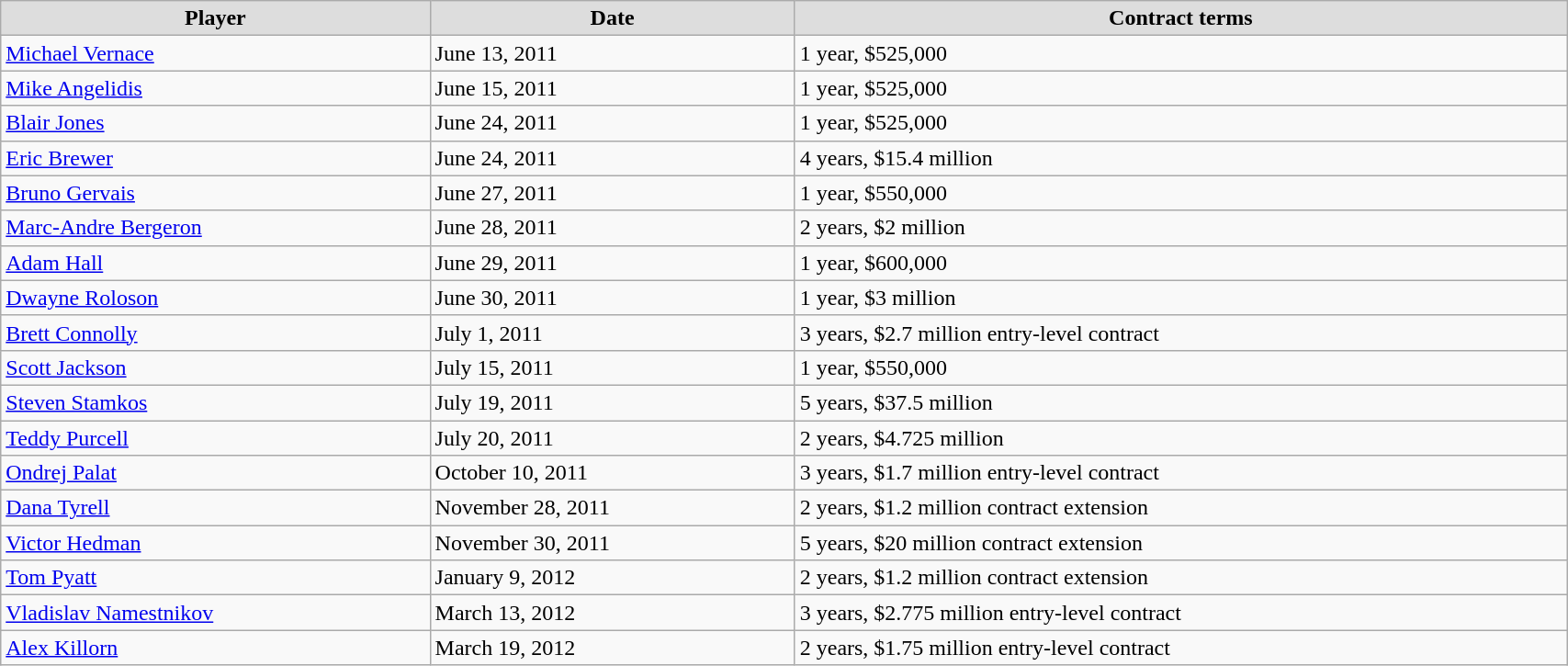<table class="wikitable" width=90%>
<tr align="center" bgcolor="#dddddd">
<td><strong>Player</strong></td>
<td><strong>Date</strong></td>
<td><strong>Contract terms</strong></td>
</tr>
<tr>
<td><a href='#'>Michael Vernace</a></td>
<td>June 13, 2011</td>
<td>1 year, $525,000</td>
</tr>
<tr>
<td><a href='#'>Mike Angelidis</a></td>
<td>June 15, 2011</td>
<td>1 year, $525,000</td>
</tr>
<tr>
<td><a href='#'>Blair Jones</a></td>
<td>June 24, 2011</td>
<td>1 year, $525,000</td>
</tr>
<tr>
<td><a href='#'>Eric Brewer</a></td>
<td>June 24, 2011</td>
<td>4 years, $15.4 million</td>
</tr>
<tr>
<td><a href='#'>Bruno Gervais</a></td>
<td>June 27, 2011</td>
<td>1 year, $550,000</td>
</tr>
<tr>
<td><a href='#'>Marc-Andre Bergeron</a></td>
<td>June 28, 2011</td>
<td>2 years, $2 million</td>
</tr>
<tr>
<td><a href='#'>Adam Hall</a></td>
<td>June 29, 2011</td>
<td>1 year, $600,000</td>
</tr>
<tr>
<td><a href='#'>Dwayne Roloson</a></td>
<td>June 30, 2011</td>
<td>1 year, $3 million</td>
</tr>
<tr>
<td><a href='#'>Brett Connolly</a></td>
<td>July 1, 2011</td>
<td>3 years, $2.7 million entry-level contract</td>
</tr>
<tr>
<td><a href='#'>Scott Jackson</a></td>
<td>July 15, 2011</td>
<td>1 year, $550,000</td>
</tr>
<tr>
<td><a href='#'>Steven Stamkos</a></td>
<td>July 19, 2011</td>
<td>5 years, $37.5 million</td>
</tr>
<tr>
<td><a href='#'>Teddy Purcell</a></td>
<td>July 20, 2011</td>
<td>2 years, $4.725 million</td>
</tr>
<tr>
<td><a href='#'>Ondrej Palat</a></td>
<td>October 10, 2011</td>
<td>3 years, $1.7 million entry-level contract</td>
</tr>
<tr>
<td><a href='#'>Dana Tyrell</a></td>
<td>November 28, 2011</td>
<td>2 years, $1.2 million contract extension</td>
</tr>
<tr>
<td><a href='#'>Victor Hedman</a></td>
<td>November 30, 2011</td>
<td>5 years, $20 million contract extension</td>
</tr>
<tr>
<td><a href='#'>Tom Pyatt</a></td>
<td>January 9, 2012</td>
<td>2 years, $1.2 million contract extension</td>
</tr>
<tr>
<td><a href='#'>Vladislav Namestnikov</a></td>
<td>March 13, 2012</td>
<td>3 years, $2.775 million entry-level contract</td>
</tr>
<tr>
<td><a href='#'>Alex Killorn</a></td>
<td>March 19, 2012</td>
<td>2 years, $1.75 million entry-level contract<br></td>
</tr>
</table>
